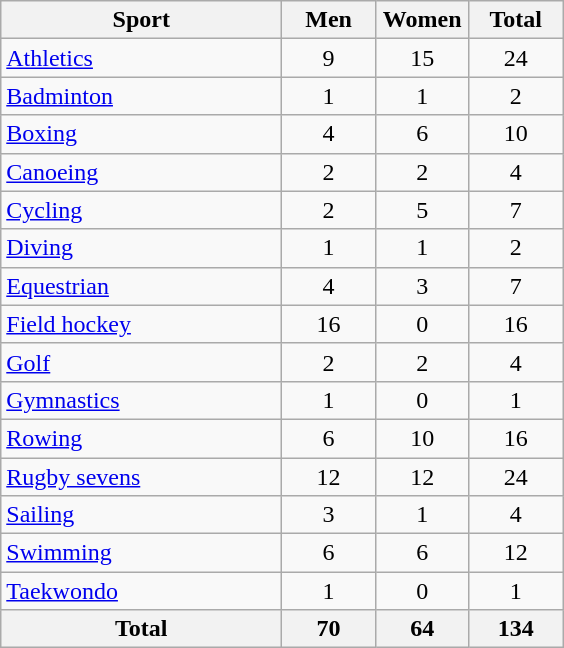<table class="wikitable sortable" style="text-align:center;">
<tr>
<th width=180>Sport</th>
<th width=55>Men</th>
<th width=55>Women</th>
<th width=55>Total</th>
</tr>
<tr>
<td align=left><a href='#'>Athletics</a></td>
<td>9</td>
<td>15</td>
<td>24</td>
</tr>
<tr>
<td align=left><a href='#'>Badminton</a></td>
<td>1</td>
<td>1</td>
<td>2</td>
</tr>
<tr>
<td align=left><a href='#'>Boxing</a></td>
<td>4</td>
<td>6</td>
<td>10</td>
</tr>
<tr>
<td align=left><a href='#'>Canoeing</a></td>
<td>2</td>
<td>2</td>
<td>4</td>
</tr>
<tr>
<td align=left><a href='#'>Cycling</a></td>
<td>2</td>
<td>5</td>
<td>7</td>
</tr>
<tr>
<td align=left><a href='#'>Diving</a></td>
<td>1</td>
<td>1</td>
<td>2</td>
</tr>
<tr>
<td align=left><a href='#'>Equestrian</a></td>
<td>4</td>
<td>3</td>
<td>7</td>
</tr>
<tr>
<td align=left><a href='#'>Field hockey</a></td>
<td>16</td>
<td>0</td>
<td>16</td>
</tr>
<tr>
<td align=left><a href='#'>Golf</a></td>
<td>2</td>
<td>2</td>
<td>4</td>
</tr>
<tr>
<td align=left><a href='#'>Gymnastics</a></td>
<td>1</td>
<td>0</td>
<td>1</td>
</tr>
<tr>
<td align=left><a href='#'>Rowing</a></td>
<td>6</td>
<td>10</td>
<td>16</td>
</tr>
<tr>
<td align=left><a href='#'>Rugby sevens</a></td>
<td>12</td>
<td>12</td>
<td>24</td>
</tr>
<tr>
<td align=left><a href='#'>Sailing</a></td>
<td>3</td>
<td>1</td>
<td>4</td>
</tr>
<tr>
<td align=left><a href='#'>Swimming</a></td>
<td>6</td>
<td>6</td>
<td>12</td>
</tr>
<tr>
<td align=left><a href='#'>Taekwondo</a></td>
<td>1</td>
<td>0</td>
<td>1</td>
</tr>
<tr>
<th align-left>Total</th>
<th>70</th>
<th>64</th>
<th>134</th>
</tr>
</table>
